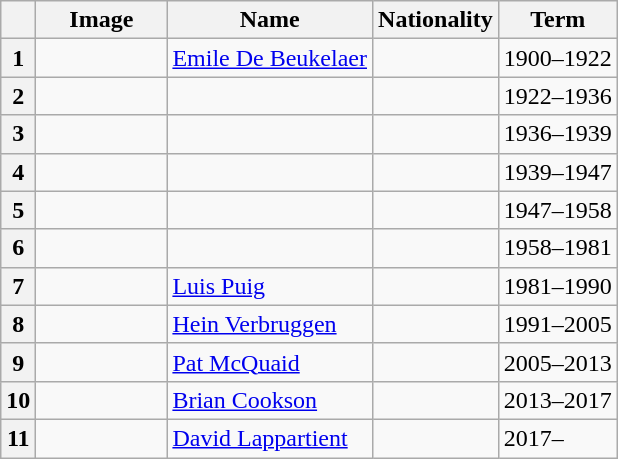<table class="wikitable sortable">
<tr>
<th></th>
<th class="unsortable" width=80 align="center">Image</th>
<th>Name</th>
<th>Nationality</th>
<th>Term</th>
</tr>
<tr>
<th>1</th>
<td></td>
<td><a href='#'>Emile De Beukelaer</a></td>
<td></td>
<td>1900–1922</td>
</tr>
<tr>
<th>2</th>
<td></td>
<td></td>
<td></td>
<td>1922–1936</td>
</tr>
<tr>
<th>3</th>
<td></td>
<td></td>
<td></td>
<td>1936–1939</td>
</tr>
<tr>
<th>4</th>
<td></td>
<td></td>
<td></td>
<td>1939–1947</td>
</tr>
<tr>
<th>5</th>
<td></td>
<td></td>
<td></td>
<td>1947–1958</td>
</tr>
<tr>
<th>6</th>
<td></td>
<td></td>
<td></td>
<td>1958–1981</td>
</tr>
<tr>
<th>7</th>
<td></td>
<td><a href='#'>Luis Puig</a></td>
<td></td>
<td>1981–1990</td>
</tr>
<tr>
<th>8</th>
<td></td>
<td><a href='#'>Hein Verbruggen</a></td>
<td></td>
<td>1991–2005</td>
</tr>
<tr>
<th>9</th>
<td></td>
<td><a href='#'>Pat McQuaid</a></td>
<td></td>
<td>2005–2013</td>
</tr>
<tr>
<th>10</th>
<td></td>
<td><a href='#'>Brian Cookson</a></td>
<td></td>
<td>2013–2017</td>
</tr>
<tr>
<th>11</th>
<td></td>
<td><a href='#'>David Lappartient</a></td>
<td></td>
<td>2017–</td>
</tr>
</table>
